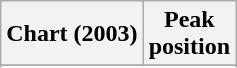<table class="wikitable sortable plainrowheaders" style="text-align:center">
<tr>
<th scope="col">Chart (2003)</th>
<th scope="col">Peak<br>position</th>
</tr>
<tr>
</tr>
<tr>
</tr>
</table>
